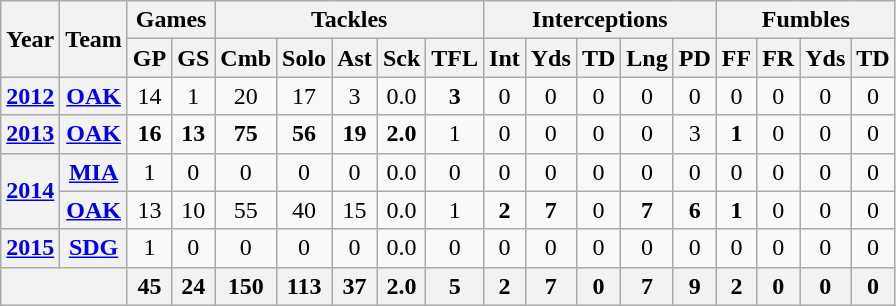<table class="wikitable" style="text-align:center">
<tr>
<th rowspan="2">Year</th>
<th rowspan="2">Team</th>
<th colspan="2">Games</th>
<th colspan="5">Tackles</th>
<th colspan="5">Interceptions</th>
<th colspan="4">Fumbles</th>
</tr>
<tr>
<th>GP</th>
<th>GS</th>
<th>Cmb</th>
<th>Solo</th>
<th>Ast</th>
<th>Sck</th>
<th>TFL</th>
<th>Int</th>
<th>Yds</th>
<th>TD</th>
<th>Lng</th>
<th>PD</th>
<th>FF</th>
<th>FR</th>
<th>Yds</th>
<th>TD</th>
</tr>
<tr>
<th><a href='#'>2012</a></th>
<th><a href='#'>OAK</a></th>
<td>14</td>
<td>1</td>
<td>20</td>
<td>17</td>
<td>3</td>
<td>0.0</td>
<td><strong>3</strong></td>
<td>0</td>
<td>0</td>
<td>0</td>
<td>0</td>
<td>0</td>
<td>0</td>
<td>0</td>
<td>0</td>
<td>0</td>
</tr>
<tr>
<th><a href='#'>2013</a></th>
<th><a href='#'>OAK</a></th>
<td><strong>16</strong></td>
<td><strong>13</strong></td>
<td><strong>75</strong></td>
<td><strong>56</strong></td>
<td><strong>19</strong></td>
<td><strong>2.0</strong></td>
<td>1</td>
<td>0</td>
<td>0</td>
<td>0</td>
<td>0</td>
<td>3</td>
<td><strong>1</strong></td>
<td>0</td>
<td>0</td>
<td>0</td>
</tr>
<tr>
<th rowspan="2"><a href='#'>2014</a></th>
<th><a href='#'>MIA</a></th>
<td>1</td>
<td>0</td>
<td>0</td>
<td>0</td>
<td>0</td>
<td>0.0</td>
<td>0</td>
<td>0</td>
<td>0</td>
<td>0</td>
<td>0</td>
<td>0</td>
<td>0</td>
<td>0</td>
<td>0</td>
<td>0</td>
</tr>
<tr>
<th><a href='#'>OAK</a></th>
<td>13</td>
<td>10</td>
<td>55</td>
<td>40</td>
<td>15</td>
<td>0.0</td>
<td>1</td>
<td><strong>2</strong></td>
<td><strong>7</strong></td>
<td>0</td>
<td><strong>7</strong></td>
<td><strong>6</strong></td>
<td><strong>1</strong></td>
<td>0</td>
<td>0</td>
<td>0</td>
</tr>
<tr>
<th><a href='#'>2015</a></th>
<th><a href='#'>SDG</a></th>
<td>1</td>
<td>0</td>
<td>0</td>
<td>0</td>
<td>0</td>
<td>0.0</td>
<td>0</td>
<td>0</td>
<td>0</td>
<td>0</td>
<td>0</td>
<td>0</td>
<td>0</td>
<td>0</td>
<td>0</td>
<td>0</td>
</tr>
<tr>
<th colspan="2"></th>
<th>45</th>
<th>24</th>
<th>150</th>
<th>113</th>
<th>37</th>
<th>2.0</th>
<th>5</th>
<th>2</th>
<th>7</th>
<th>0</th>
<th>7</th>
<th>9</th>
<th>2</th>
<th>0</th>
<th>0</th>
<th>0</th>
</tr>
</table>
